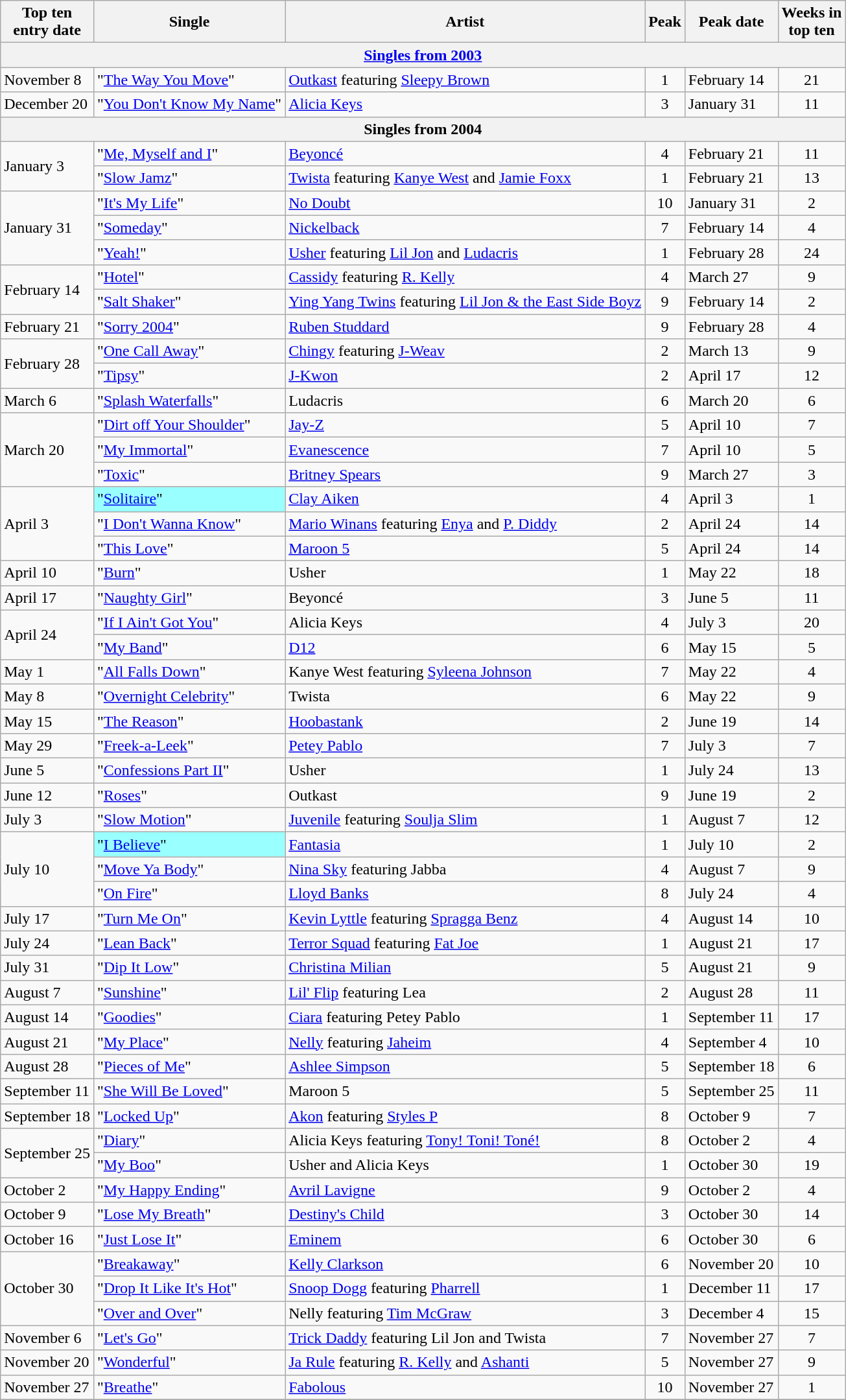<table class="wikitable sortable">
<tr>
<th>Top ten<br>entry date</th>
<th>Single</th>
<th>Artist</th>
<th data-sort-type="number">Peak</th>
<th>Peak date</th>
<th data-sort-type="number">Weeks in<br>top ten</th>
</tr>
<tr>
<th colspan=6><a href='#'>Singles from 2003</a></th>
</tr>
<tr>
<td>November 8</td>
<td>"<a href='#'>The Way You Move</a>"</td>
<td><a href='#'>Outkast</a> featuring <a href='#'>Sleepy Brown</a></td>
<td align="center">1</td>
<td>February 14</td>
<td align="center">21</td>
</tr>
<tr>
<td>December 20</td>
<td>"<a href='#'>You Don't Know My Name</a>"</td>
<td><a href='#'>Alicia Keys</a></td>
<td align="center">3</td>
<td>January 31</td>
<td align="center">11</td>
</tr>
<tr>
<th colspan=6>Singles from 2004</th>
</tr>
<tr>
<td rowspan="2">January 3</td>
<td>"<a href='#'>Me, Myself and I</a>"</td>
<td><a href='#'>Beyoncé</a></td>
<td align="center">4</td>
<td>February 21</td>
<td align="center">11</td>
</tr>
<tr>
<td>"<a href='#'>Slow Jamz</a>"</td>
<td><a href='#'>Twista</a> featuring <a href='#'>Kanye West</a> and <a href='#'>Jamie Foxx</a></td>
<td align="center">1</td>
<td>February 21</td>
<td align="center">13</td>
</tr>
<tr>
<td rowspan="3">January 31</td>
<td>"<a href='#'>It's My Life</a>"</td>
<td><a href='#'>No Doubt</a></td>
<td align="center">10</td>
<td>January 31</td>
<td align="center">2</td>
</tr>
<tr>
<td>"<a href='#'>Someday</a>"</td>
<td><a href='#'>Nickelback</a></td>
<td align="center">7</td>
<td>February 14</td>
<td align="center">4</td>
</tr>
<tr>
<td>"<a href='#'>Yeah!</a>"</td>
<td><a href='#'>Usher</a> featuring <a href='#'>Lil Jon</a> and <a href='#'>Ludacris</a></td>
<td align="center">1</td>
<td>February 28</td>
<td align="center">24</td>
</tr>
<tr>
<td rowspan="2">February 14</td>
<td>"<a href='#'>Hotel</a>"</td>
<td><a href='#'>Cassidy</a> featuring <a href='#'>R. Kelly</a></td>
<td align="center">4</td>
<td>March 27</td>
<td align="center">9</td>
</tr>
<tr>
<td>"<a href='#'>Salt Shaker</a>"</td>
<td><a href='#'>Ying Yang Twins</a> featuring <a href='#'>Lil Jon & the East Side Boyz</a></td>
<td align="center">9</td>
<td>February 14</td>
<td align="center">2</td>
</tr>
<tr>
<td>February 21</td>
<td>"<a href='#'>Sorry 2004</a>"</td>
<td><a href='#'>Ruben Studdard</a></td>
<td align="center">9</td>
<td>February 28</td>
<td align="center">4</td>
</tr>
<tr>
<td rowspan="2">February 28</td>
<td>"<a href='#'>One Call Away</a>"</td>
<td><a href='#'>Chingy</a> featuring <a href='#'>J-Weav</a></td>
<td align="center">2</td>
<td>March 13</td>
<td align="center">9</td>
</tr>
<tr>
<td>"<a href='#'>Tipsy</a>"</td>
<td><a href='#'>J-Kwon</a></td>
<td align="center">2</td>
<td>April 17</td>
<td align="center">12</td>
</tr>
<tr>
<td>March 6</td>
<td>"<a href='#'>Splash Waterfalls</a>"</td>
<td>Ludacris</td>
<td align="center">6</td>
<td>March 20</td>
<td align="center">6</td>
</tr>
<tr>
<td rowspan="3">March 20</td>
<td>"<a href='#'>Dirt off Your Shoulder</a>"</td>
<td><a href='#'>Jay-Z</a></td>
<td align="center">5</td>
<td>April 10</td>
<td align="center">7</td>
</tr>
<tr>
<td>"<a href='#'>My Immortal</a>"</td>
<td><a href='#'>Evanescence</a></td>
<td align="center">7</td>
<td>April 10</td>
<td align="center">5</td>
</tr>
<tr>
<td>"<a href='#'>Toxic</a>"</td>
<td><a href='#'>Britney Spears</a></td>
<td align="center">9</td>
<td>March 27</td>
<td align="center">3</td>
</tr>
<tr>
<td rowspan="3">April 3</td>
<td bgcolor = #99FFFF>"<a href='#'>Solitaire</a>" </td>
<td><a href='#'>Clay Aiken</a></td>
<td align="center">4</td>
<td>April 3</td>
<td align="center">1</td>
</tr>
<tr>
<td>"<a href='#'>I Don't Wanna Know</a>"</td>
<td><a href='#'>Mario Winans</a> featuring <a href='#'>Enya</a> and <a href='#'>P. Diddy</a></td>
<td align="center">2</td>
<td>April 24</td>
<td align="center">14</td>
</tr>
<tr>
<td>"<a href='#'>This Love</a>"</td>
<td><a href='#'>Maroon 5</a></td>
<td align="center">5</td>
<td>April 24</td>
<td align="center">14</td>
</tr>
<tr>
<td>April 10</td>
<td>"<a href='#'>Burn</a>"</td>
<td>Usher</td>
<td align="center">1</td>
<td>May 22</td>
<td align="center">18</td>
</tr>
<tr>
<td>April 17</td>
<td>"<a href='#'>Naughty Girl</a>"</td>
<td>Beyoncé</td>
<td align="center">3</td>
<td>June 5</td>
<td align="center">11</td>
</tr>
<tr>
<td rowspan="2">April 24</td>
<td>"<a href='#'>If I Ain't Got You</a>"</td>
<td>Alicia Keys</td>
<td align="center">4</td>
<td>July 3</td>
<td align="center">20</td>
</tr>
<tr>
<td>"<a href='#'>My Band</a>"</td>
<td><a href='#'>D12</a></td>
<td align="center">6</td>
<td>May 15</td>
<td align="center">5</td>
</tr>
<tr>
<td>May 1</td>
<td>"<a href='#'>All Falls Down</a>"</td>
<td>Kanye West featuring <a href='#'>Syleena Johnson</a></td>
<td align="center">7</td>
<td>May 22</td>
<td align="center">4</td>
</tr>
<tr>
<td>May 8</td>
<td>"<a href='#'>Overnight Celebrity</a>"</td>
<td>Twista</td>
<td align="center">6</td>
<td>May 22</td>
<td align="center">9</td>
</tr>
<tr>
<td>May 15</td>
<td>"<a href='#'>The Reason</a>"</td>
<td><a href='#'>Hoobastank</a></td>
<td align="center">2</td>
<td>June 19</td>
<td align="center">14</td>
</tr>
<tr>
<td>May 29</td>
<td>"<a href='#'>Freek-a-Leek</a>"</td>
<td><a href='#'>Petey Pablo</a></td>
<td align="center">7</td>
<td>July 3</td>
<td align="center">7</td>
</tr>
<tr>
<td>June 5</td>
<td>"<a href='#'>Confessions Part II</a>"</td>
<td>Usher</td>
<td align="center">1</td>
<td>July 24</td>
<td align="center">13</td>
</tr>
<tr>
<td>June 12</td>
<td>"<a href='#'>Roses</a>"</td>
<td>Outkast</td>
<td align="center">9</td>
<td>June 19</td>
<td align="center">2</td>
</tr>
<tr>
<td>July 3</td>
<td>"<a href='#'>Slow Motion</a>"</td>
<td><a href='#'>Juvenile</a> featuring <a href='#'>Soulja Slim</a></td>
<td align="center">1</td>
<td>August 7</td>
<td align="center">12</td>
</tr>
<tr>
<td rowspan="3">July 10</td>
<td bgcolor = #99FFFF>"<a href='#'>I Believe</a>" </td>
<td><a href='#'>Fantasia</a></td>
<td align="center">1</td>
<td>July 10</td>
<td align="center">2</td>
</tr>
<tr>
<td>"<a href='#'>Move Ya Body</a>"</td>
<td><a href='#'>Nina Sky</a> featuring Jabba</td>
<td align="center">4</td>
<td>August 7</td>
<td align="center">9</td>
</tr>
<tr>
<td>"<a href='#'>On Fire</a>"</td>
<td><a href='#'>Lloyd Banks</a></td>
<td align="center">8</td>
<td>July 24</td>
<td align="center">4</td>
</tr>
<tr>
<td>July 17</td>
<td>"<a href='#'>Turn Me On</a>"</td>
<td><a href='#'>Kevin Lyttle</a> featuring <a href='#'>Spragga Benz</a></td>
<td align="center">4</td>
<td>August 14</td>
<td align="center">10</td>
</tr>
<tr>
<td>July 24</td>
<td>"<a href='#'>Lean Back</a>"</td>
<td><a href='#'>Terror Squad</a> featuring <a href='#'>Fat Joe</a></td>
<td align="center">1</td>
<td>August 21</td>
<td align="center">17</td>
</tr>
<tr>
<td>July 31</td>
<td>"<a href='#'>Dip It Low</a>"</td>
<td><a href='#'>Christina Milian</a></td>
<td align="center">5</td>
<td>August 21</td>
<td align="center">9</td>
</tr>
<tr>
<td>August 7</td>
<td>"<a href='#'>Sunshine</a>"</td>
<td><a href='#'>Lil' Flip</a> featuring Lea</td>
<td align="center">2</td>
<td>August 28</td>
<td align="center">11</td>
</tr>
<tr>
<td>August 14</td>
<td>"<a href='#'>Goodies</a>"</td>
<td><a href='#'>Ciara</a> featuring Petey Pablo</td>
<td align="center">1</td>
<td>September 11</td>
<td align="center">17</td>
</tr>
<tr>
<td>August 21</td>
<td>"<a href='#'>My Place</a>"</td>
<td><a href='#'>Nelly</a> featuring <a href='#'>Jaheim</a></td>
<td align="center">4</td>
<td>September 4</td>
<td align="center">10</td>
</tr>
<tr>
<td>August 28</td>
<td>"<a href='#'>Pieces of Me</a>"</td>
<td><a href='#'>Ashlee Simpson</a></td>
<td align="center">5</td>
<td>September 18</td>
<td align="center">6</td>
</tr>
<tr>
<td>September 11</td>
<td>"<a href='#'>She Will Be Loved</a>"</td>
<td>Maroon 5</td>
<td align="center">5</td>
<td>September 25</td>
<td align="center">11</td>
</tr>
<tr>
<td>September 18</td>
<td>"<a href='#'>Locked Up</a>"</td>
<td><a href='#'>Akon</a> featuring <a href='#'>Styles P</a></td>
<td align="center">8</td>
<td>October 9</td>
<td align="center">7</td>
</tr>
<tr>
<td rowspan="2">September 25</td>
<td>"<a href='#'>Diary</a>"</td>
<td>Alicia Keys featuring <a href='#'>Tony! Toni! Toné!</a></td>
<td align="center">8</td>
<td>October 2</td>
<td align="center">4</td>
</tr>
<tr>
<td>"<a href='#'>My Boo</a>"</td>
<td>Usher and Alicia Keys</td>
<td align="center">1</td>
<td>October 30</td>
<td align="center">19</td>
</tr>
<tr>
<td>October 2</td>
<td>"<a href='#'>My Happy Ending</a>"</td>
<td><a href='#'>Avril Lavigne</a></td>
<td align="center">9</td>
<td>October 2</td>
<td align="center">4</td>
</tr>
<tr>
<td>October 9</td>
<td>"<a href='#'>Lose My Breath</a>"</td>
<td><a href='#'>Destiny's Child</a></td>
<td align="center">3</td>
<td>October 30</td>
<td align="center">14</td>
</tr>
<tr>
<td>October 16</td>
<td>"<a href='#'>Just Lose It</a>"</td>
<td><a href='#'>Eminem</a></td>
<td align="center">6</td>
<td>October 30</td>
<td align="center">6</td>
</tr>
<tr>
<td rowspan="3">October 30</td>
<td>"<a href='#'>Breakaway</a>"</td>
<td><a href='#'>Kelly Clarkson</a></td>
<td align="center">6</td>
<td>November 20</td>
<td align="center">10</td>
</tr>
<tr>
<td>"<a href='#'>Drop It Like It's Hot</a>"</td>
<td><a href='#'>Snoop Dogg</a> featuring <a href='#'>Pharrell</a></td>
<td align="center">1</td>
<td>December 11</td>
<td align="center">17</td>
</tr>
<tr>
<td>"<a href='#'>Over and Over</a>"</td>
<td>Nelly featuring <a href='#'>Tim McGraw</a></td>
<td align="center">3</td>
<td>December 4</td>
<td align="center">15</td>
</tr>
<tr>
<td>November 6</td>
<td>"<a href='#'>Let's Go</a>"</td>
<td><a href='#'>Trick Daddy</a> featuring Lil Jon and Twista</td>
<td align="center">7</td>
<td>November 27</td>
<td align="center">7</td>
</tr>
<tr>
<td>November 20</td>
<td>"<a href='#'>Wonderful</a>"</td>
<td><a href='#'>Ja Rule</a> featuring <a href='#'>R. Kelly</a> and <a href='#'>Ashanti</a></td>
<td align="center">5</td>
<td>November 27</td>
<td align="center">9</td>
</tr>
<tr>
<td>November 27</td>
<td>"<a href='#'>Breathe</a>"</td>
<td><a href='#'>Fabolous</a></td>
<td align="center">10</td>
<td>November 27</td>
<td align="center">1</td>
</tr>
<tr>
</tr>
</table>
